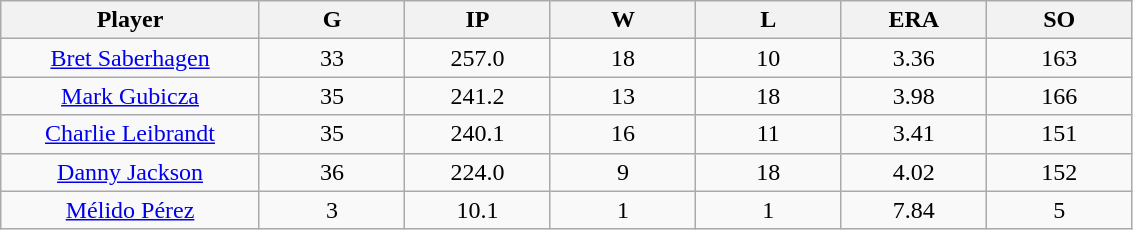<table class="wikitable sortable">
<tr>
<th bgcolor="#DDDDFF" width="16%">Player</th>
<th bgcolor="#DDDDFF" width="9%">G</th>
<th bgcolor="#DDDDFF" width="9%">IP</th>
<th bgcolor="#DDDDFF" width="9%">W</th>
<th bgcolor="#DDDDFF" width="9%">L</th>
<th bgcolor="#DDDDFF" width="9%">ERA</th>
<th bgcolor="#DDDDFF" width="9%">SO</th>
</tr>
<tr align="center">
<td><a href='#'>Bret Saberhagen</a></td>
<td>33</td>
<td>257.0</td>
<td>18</td>
<td>10</td>
<td>3.36</td>
<td>163</td>
</tr>
<tr align=center>
<td><a href='#'>Mark Gubicza</a></td>
<td>35</td>
<td>241.2</td>
<td>13</td>
<td>18</td>
<td>3.98</td>
<td>166</td>
</tr>
<tr align=center>
<td><a href='#'>Charlie Leibrandt</a></td>
<td>35</td>
<td>240.1</td>
<td>16</td>
<td>11</td>
<td>3.41</td>
<td>151</td>
</tr>
<tr align=center>
<td><a href='#'>Danny Jackson</a></td>
<td>36</td>
<td>224.0</td>
<td>9</td>
<td>18</td>
<td>4.02</td>
<td>152</td>
</tr>
<tr align="center">
<td><a href='#'>Mélido Pérez</a></td>
<td>3</td>
<td>10.1</td>
<td>1</td>
<td>1</td>
<td>7.84</td>
<td>5</td>
</tr>
</table>
